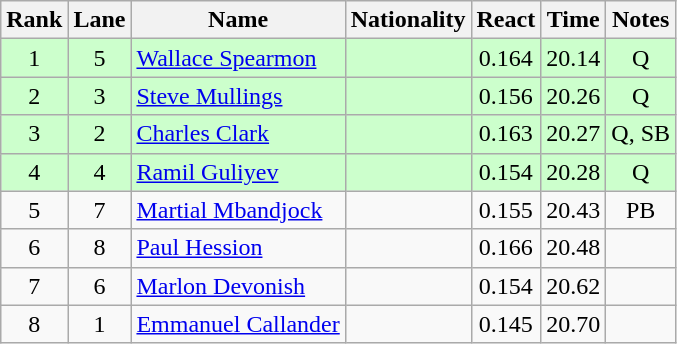<table class="wikitable sortable" style="text-align:center">
<tr>
<th>Rank</th>
<th>Lane</th>
<th>Name</th>
<th>Nationality</th>
<th>React</th>
<th>Time</th>
<th>Notes</th>
</tr>
<tr bgcolor=ccffcc>
<td>1</td>
<td>5</td>
<td align="left"><a href='#'>Wallace Spearmon</a></td>
<td align=left></td>
<td>0.164</td>
<td>20.14</td>
<td>Q</td>
</tr>
<tr bgcolor=ccffcc>
<td>2</td>
<td>3</td>
<td align="left"><a href='#'>Steve Mullings</a></td>
<td align=left></td>
<td>0.156</td>
<td>20.26</td>
<td>Q</td>
</tr>
<tr bgcolor=ccffcc>
<td>3</td>
<td>2</td>
<td align="left"><a href='#'>Charles Clark</a></td>
<td align=left></td>
<td>0.163</td>
<td>20.27</td>
<td>Q, SB</td>
</tr>
<tr bgcolor=ccffcc>
<td>4</td>
<td>4</td>
<td align="left"><a href='#'>Ramil Guliyev</a></td>
<td align=left></td>
<td>0.154</td>
<td>20.28</td>
<td>Q</td>
</tr>
<tr>
<td>5</td>
<td>7</td>
<td align="left"><a href='#'>Martial Mbandjock</a></td>
<td align=left></td>
<td>0.155</td>
<td>20.43</td>
<td>PB</td>
</tr>
<tr>
<td>6</td>
<td>8</td>
<td align="left"><a href='#'>Paul Hession</a></td>
<td align=left></td>
<td>0.166</td>
<td>20.48</td>
<td></td>
</tr>
<tr>
<td>7</td>
<td>6</td>
<td align="left"><a href='#'>Marlon Devonish</a></td>
<td align=left></td>
<td>0.154</td>
<td>20.62</td>
<td></td>
</tr>
<tr>
<td>8</td>
<td>1</td>
<td align="left"><a href='#'>Emmanuel Callander</a></td>
<td align=left></td>
<td>0.145</td>
<td>20.70</td>
<td></td>
</tr>
</table>
